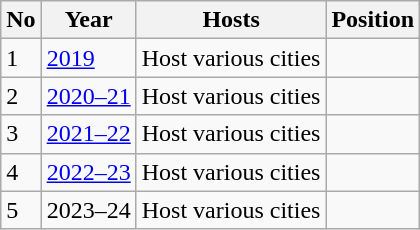<table class="wikitable">
<tr>
<th>No</th>
<th>Year</th>
<th>Hosts</th>
<th>Position</th>
</tr>
<tr>
<td>1</td>
<td><a href='#'>2019</a></td>
<td>Host various cities</td>
<td></td>
</tr>
<tr>
<td>2</td>
<td><a href='#'>2020–21</a></td>
<td>Host various cities</td>
<td></td>
</tr>
<tr>
<td>3</td>
<td><a href='#'>2021–22</a></td>
<td>Host various cities</td>
<td></td>
</tr>
<tr>
<td>4</td>
<td><a href='#'>2022–23</a></td>
<td>Host various cities</td>
<td></td>
</tr>
<tr>
<td>5</td>
<td>2023–24</td>
<td>Host various cities</td>
<td></td>
</tr>
</table>
